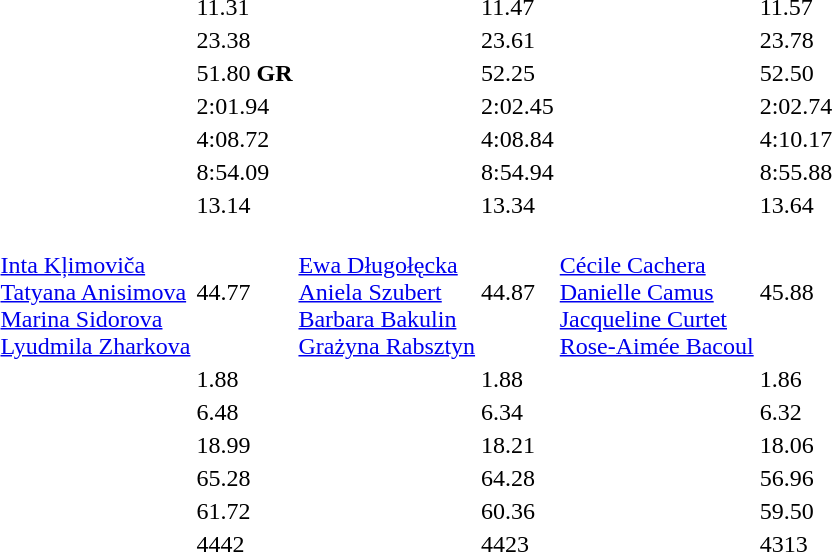<table>
<tr>
<td></td>
<td></td>
<td>11.31</td>
<td></td>
<td>11.47</td>
<td></td>
<td>11.57</td>
</tr>
<tr>
<td></td>
<td></td>
<td>23.38</td>
<td></td>
<td>23.61</td>
<td></td>
<td>23.78</td>
</tr>
<tr>
<td></td>
<td></td>
<td>51.80 <strong>GR</strong></td>
<td></td>
<td>52.25</td>
<td></td>
<td>52.50</td>
</tr>
<tr>
<td></td>
<td></td>
<td>2:01.94</td>
<td></td>
<td>2:02.45</td>
<td></td>
<td>2:02.74</td>
</tr>
<tr>
<td></td>
<td></td>
<td>4:08.72</td>
<td></td>
<td>4:08.84</td>
<td></td>
<td>4:10.17</td>
</tr>
<tr>
<td></td>
<td></td>
<td>8:54.09</td>
<td></td>
<td>8:54.94</td>
<td></td>
<td>8:55.88</td>
</tr>
<tr>
<td></td>
<td></td>
<td>13.14</td>
<td></td>
<td>13.34</td>
<td></td>
<td>13.64</td>
</tr>
<tr>
<td></td>
<td><br><a href='#'>Inta Kļimoviča</a><br><a href='#'>Tatyana Anisimova</a><br><a href='#'>Marina Sidorova</a><br><a href='#'>Lyudmila Zharkova</a></td>
<td>44.77</td>
<td><br><a href='#'>Ewa Długołęcka</a><br><a href='#'>Aniela Szubert</a><br><a href='#'>Barbara Bakulin</a><br><a href='#'>Grażyna Rabsztyn</a></td>
<td>44.87</td>
<td><br><a href='#'>Cécile Cachera</a><br><a href='#'>Danielle Camus</a><br><a href='#'>Jacqueline Curtet</a><br><a href='#'>Rose-Aimée Bacoul</a></td>
<td>45.88</td>
</tr>
<tr>
<td></td>
<td></td>
<td>1.88</td>
<td></td>
<td>1.88</td>
<td></td>
<td>1.86</td>
</tr>
<tr>
<td></td>
<td></td>
<td>6.48</td>
<td></td>
<td>6.34</td>
<td></td>
<td>6.32</td>
</tr>
<tr>
<td></td>
<td></td>
<td>18.99</td>
<td></td>
<td>18.21</td>
<td></td>
<td>18.06</td>
</tr>
<tr>
<td></td>
<td></td>
<td>65.28</td>
<td></td>
<td>64.28</td>
<td></td>
<td>56.96</td>
</tr>
<tr>
<td></td>
<td></td>
<td>61.72</td>
<td></td>
<td>60.36</td>
<td></td>
<td>59.50</td>
</tr>
<tr>
<td></td>
<td></td>
<td>4442</td>
<td></td>
<td>4423</td>
<td></td>
<td>4313</td>
</tr>
</table>
